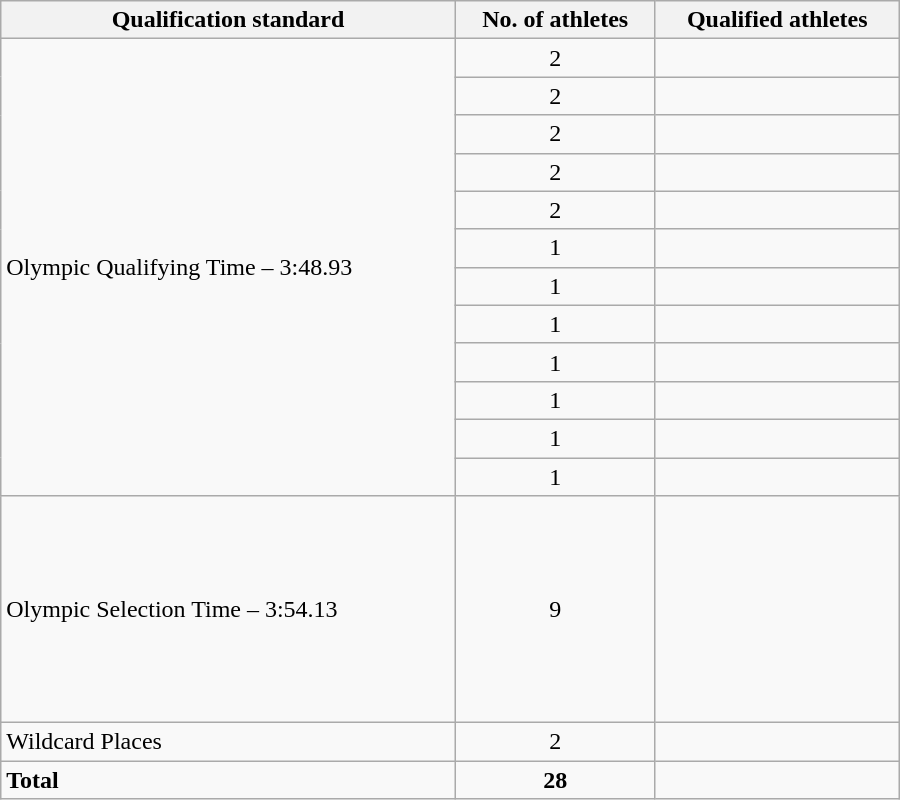<table class=wikitable style="text-align:left" width=600>
<tr>
<th>Qualification standard</th>
<th>No. of athletes</th>
<th>Qualified athletes</th>
</tr>
<tr>
<td rowspan="12">Olympic Qualifying Time – 3:48.93</td>
<td align=center>2</td>
<td><br></td>
</tr>
<tr>
<td align=center>2</td>
<td><br></td>
</tr>
<tr>
<td align=center>2</td>
<td><br></td>
</tr>
<tr>
<td align=center>2</td>
<td><br></td>
</tr>
<tr>
<td align=center>2</td>
<td><br></td>
</tr>
<tr>
<td align=center>1</td>
<td></td>
</tr>
<tr>
<td align=center>1</td>
<td></td>
</tr>
<tr>
<td align=center>1</td>
<td></td>
</tr>
<tr>
<td align=center>1</td>
<td></td>
</tr>
<tr>
<td align=center>1</td>
<td></td>
</tr>
<tr>
<td align=center>1</td>
<td></td>
</tr>
<tr>
<td align=center>1</td>
<td></td>
</tr>
<tr>
<td rowspan="1">Olympic Selection Time – 3:54.13</td>
<td align=center>9</td>
<td> <br><br>  <br>  <br><br><br> <br><br> </td>
</tr>
<tr>
<td rowspan="1">Wildcard Places</td>
<td align=center>2</td>
<td><br></td>
</tr>
<tr>
<td><strong>Total</strong></td>
<td align=center><strong>28</strong></td>
<td></td>
</tr>
</table>
